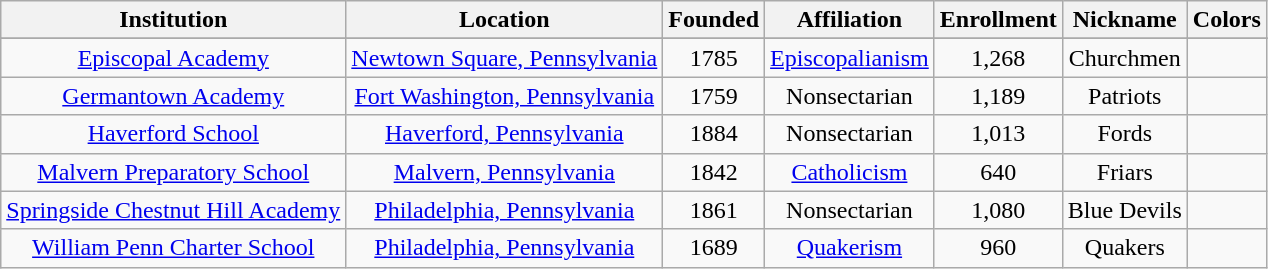<table class="wikitable sortable" style="text-align: center;">
<tr>
<th scope="col">Institution</th>
<th scope="col">Location</th>
<th scope="col">Founded</th>
<th scope="col">Affiliation</th>
<th scope="col">Enrollment</th>
<th scope="col">Nickname</th>
<th class="unsortable" scope="col">Colors</th>
</tr>
<tr>
</tr>
<tr>
<td><a href='#'>Episcopal Academy</a></td>
<td><a href='#'>Newtown Square, Pennsylvania</a></td>
<td>1785</td>
<td><a href='#'>Episcopalianism</a></td>
<td>1,268</td>
<td>Churchmen</td>
<td> </td>
</tr>
<tr>
<td><a href='#'>Germantown Academy</a></td>
<td><a href='#'>Fort Washington, Pennsylvania</a></td>
<td>1759</td>
<td>Nonsectarian</td>
<td>1,189</td>
<td>Patriots</td>
<td> </td>
</tr>
<tr>
<td><a href='#'>Haverford School</a></td>
<td><a href='#'>Haverford, Pennsylvania</a></td>
<td>1884</td>
<td>Nonsectarian</td>
<td>1,013</td>
<td>Fords</td>
<td> </td>
</tr>
<tr>
<td><a href='#'>Malvern Preparatory School</a></td>
<td><a href='#'>Malvern, Pennsylvania</a></td>
<td>1842</td>
<td><a href='#'>Catholicism</a></td>
<td>640</td>
<td>Friars</td>
<td> </td>
</tr>
<tr>
<td><a href='#'>Springside Chestnut Hill Academy</a></td>
<td><a href='#'>Philadelphia, Pennsylvania</a></td>
<td>1861</td>
<td>Nonsectarian</td>
<td>1,080</td>
<td>Blue Devils</td>
<td> </td>
</tr>
<tr>
<td><a href='#'>William Penn Charter School</a></td>
<td><a href='#'>Philadelphia, Pennsylvania</a></td>
<td>1689</td>
<td><a href='#'>Quakerism</a></td>
<td>960</td>
<td>Quakers</td>
<td> </td>
</tr>
</table>
